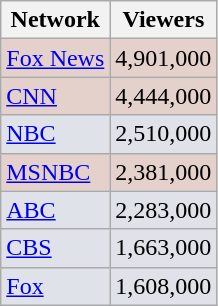<table class="wikitable">
<tr>
<th>Network</th>
<th>Viewers</th>
</tr>
<tr style="background:#e5d1cb">
<td><a href='#'>Fox News</a></td>
<td>4,901,000</td>
</tr>
<tr style="background:#e5d1cb">
<td><a href='#'>CNN</a></td>
<td>4,444,000</td>
</tr>
<tr style="background:#dfe2e9">
<td><a href='#'>NBC</a></td>
<td>2,510,000</td>
</tr>
<tr style="background:#e5d1cb">
<td><a href='#'>MSNBC</a></td>
<td>2,381,000</td>
</tr>
<tr style="background:#dfe2e9">
<td><a href='#'>ABC</a></td>
<td>2,283,000</td>
</tr>
<tr style="background:#dfe2e9">
<td><a href='#'>CBS</a></td>
<td>1,663,000</td>
</tr>
<tr style="background:#dfe2e9">
<td><a href='#'>Fox</a></td>
<td>1,608,000</td>
</tr>
</table>
